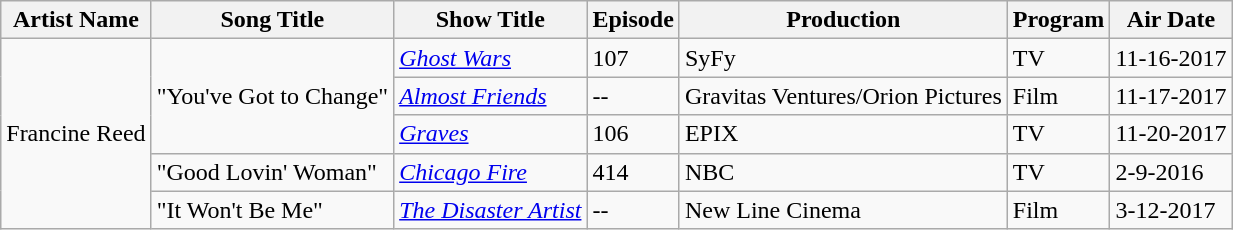<table class="wikitable">
<tr>
<th>Artist Name</th>
<th>Song Title</th>
<th>Show Title</th>
<th>Episode</th>
<th>Production</th>
<th>Program</th>
<th>Air Date</th>
</tr>
<tr>
<td rowspan="5">Francine Reed</td>
<td rowspan="3">"You've Got to Change"</td>
<td><em><a href='#'>Ghost Wars</a></em></td>
<td>107</td>
<td>SyFy</td>
<td>TV</td>
<td>11-16-2017</td>
</tr>
<tr>
<td><em><a href='#'>Almost Friends</a></em></td>
<td>--</td>
<td>Gravitas Ventures/Orion Pictures</td>
<td>Film</td>
<td>11-17-2017</td>
</tr>
<tr>
<td><em><a href='#'>Graves</a></em></td>
<td>106</td>
<td>EPIX</td>
<td>TV</td>
<td>11-20-2017</td>
</tr>
<tr>
<td>"Good Lovin' Woman"</td>
<td><em><a href='#'>Chicago Fire</a></em></td>
<td>414</td>
<td>NBC</td>
<td>TV</td>
<td>2-9-2016</td>
</tr>
<tr>
<td>"It Won't Be Me"</td>
<td><em><a href='#'>The Disaster Artist</a></em></td>
<td>--</td>
<td>New Line Cinema</td>
<td>Film</td>
<td>3-12-2017</td>
</tr>
</table>
